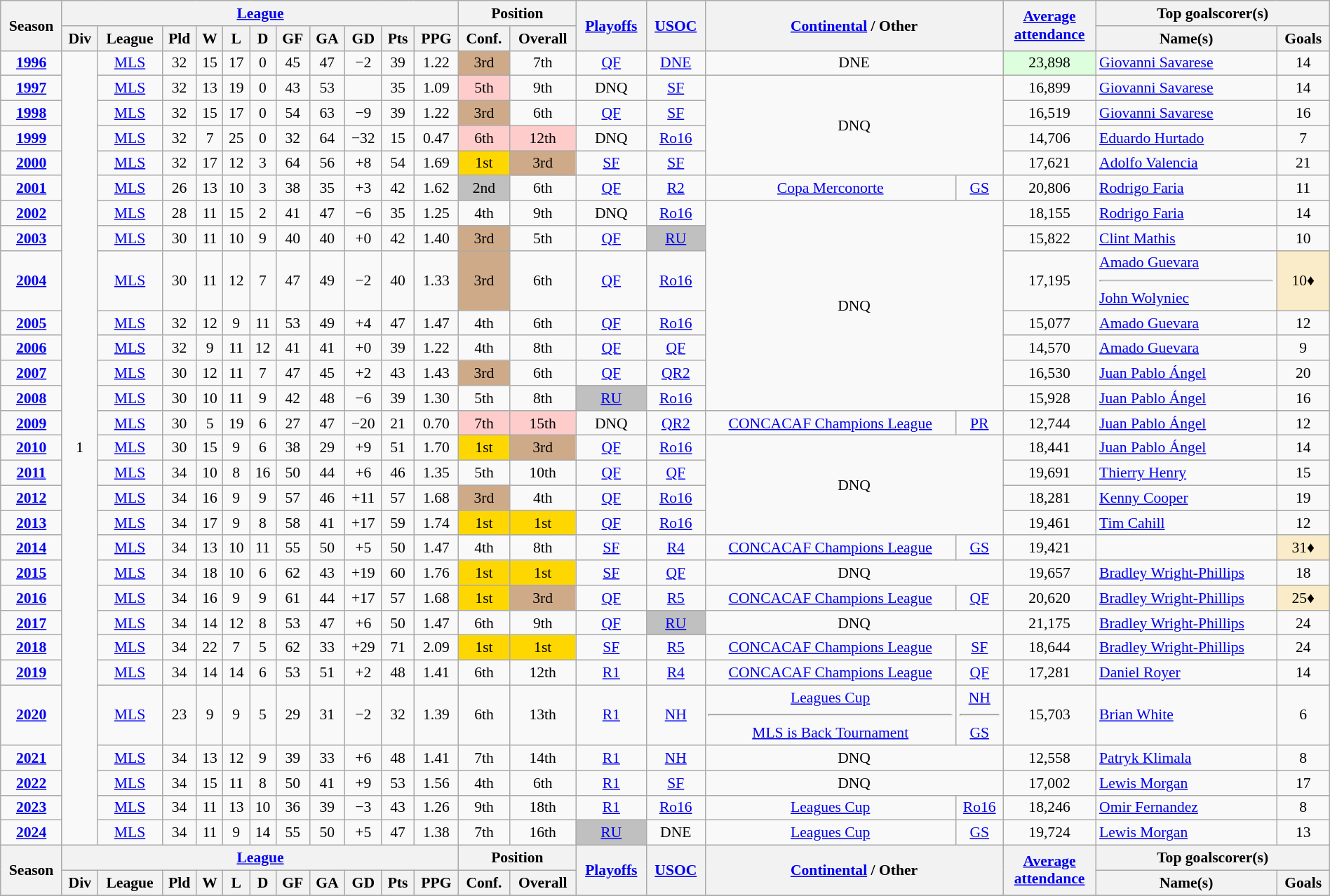<table class="wikitable" width=100% style="font-size:90%; text-align:center;">
<tr style="background:#f0f6ff;">
<th rowspan=2>Season</th>
<th colspan=11><a href='#'>League</a></th>
<th colspan=2>Position</th>
<th rowspan=2><a href='#'>Playoffs</a></th>
<th rowspan=2><a href='#'>USOC</a></th>
<th rowspan=2 colspan=2><a href='#'>Continental</a> / Other</th>
<th rowspan=2><a href='#'>Average <br> attendance</a></th>
<th colspan=2>Top goalscorer(s)</th>
</tr>
<tr>
<th>Div</th>
<th>League</th>
<th>Pld</th>
<th>W</th>
<th>L</th>
<th>D</th>
<th>GF</th>
<th>GA</th>
<th>GD</th>
<th>Pts</th>
<th>PPG</th>
<th>Conf.</th>
<th>Overall</th>
<th>Name(s)</th>
<th>Goals</th>
</tr>
<tr>
<td><strong><a href='#'>1996</a></strong></td>
<td rowspan="29">1</td>
<td><a href='#'>MLS</a></td>
<td>32</td>
<td>15</td>
<td>17</td>
<td>0</td>
<td>45</td>
<td>47</td>
<td>−2</td>
<td>39</td>
<td>1.22</td>
<td bgcolor=CFAA88>3rd</td>
<td>7th</td>
<td><a href='#'>QF</a></td>
<td><a href='#'>DNE</a></td>
<td colspan=2>DNE</td>
<td style="background:#dfd;">23,898</td>
<td align="left"> <a href='#'>Giovanni Savarese</a></td>
<td>14</td>
</tr>
<tr>
<td><strong><a href='#'>1997</a></strong></td>
<td><a href='#'>MLS</a></td>
<td>32</td>
<td>13</td>
<td>19</td>
<td>0</td>
<td>43</td>
<td>53</td>
<td></td>
<td>35</td>
<td>1.09</td>
<td style=background:#FFCCCC>5th</td>
<td>9th</td>
<td>DNQ</td>
<td><a href='#'>SF</a></td>
<td colspan=2 rowspan=4>DNQ</td>
<td>16,899</td>
<td align="left"> <a href='#'>Giovanni Savarese</a></td>
<td>14</td>
</tr>
<tr>
<td><strong><a href='#'>1998</a></strong></td>
<td><a href='#'>MLS</a></td>
<td>32</td>
<td>15</td>
<td>17</td>
<td>0</td>
<td>54</td>
<td>63</td>
<td>−9</td>
<td>39</td>
<td>1.22</td>
<td bgcolor=CFAA88>3rd</td>
<td>6th</td>
<td><a href='#'>QF</a></td>
<td><a href='#'>SF</a></td>
<td>16,519</td>
<td align="left"> <a href='#'>Giovanni Savarese</a></td>
<td>16</td>
</tr>
<tr>
<td><strong><a href='#'>1999</a></strong></td>
<td><a href='#'>MLS</a></td>
<td>32</td>
<td>7</td>
<td>25</td>
<td>0</td>
<td>32</td>
<td>64</td>
<td>−32</td>
<td>15</td>
<td>0.47</td>
<td style=background:#FFCCCC>6th</td>
<td style=background:#FFCCCC>12th</td>
<td>DNQ</td>
<td><a href='#'>Ro16</a></td>
<td>14,706</td>
<td align="left"> <a href='#'>Eduardo Hurtado</a></td>
<td>7</td>
</tr>
<tr>
<td><strong><a href='#'>2000</a></strong></td>
<td><a href='#'>MLS</a></td>
<td>32</td>
<td>17</td>
<td>12</td>
<td>3</td>
<td>64</td>
<td>56</td>
<td>+8</td>
<td>54</td>
<td>1.69</td>
<td bgcolor=gold>1st</td>
<td bgcolor=CFAA88>3rd</td>
<td><a href='#'>SF</a></td>
<td><a href='#'>SF</a></td>
<td>17,621</td>
<td align="left"> <a href='#'>Adolfo Valencia</a></td>
<td>21</td>
</tr>
<tr>
<td><strong><a href='#'>2001</a></strong></td>
<td><a href='#'>MLS</a></td>
<td>26</td>
<td>13</td>
<td>10</td>
<td>3</td>
<td>38</td>
<td>35</td>
<td>+3</td>
<td>42</td>
<td>1.62</td>
<td bgcolor=silver>2nd</td>
<td>6th</td>
<td><a href='#'>QF</a></td>
<td><a href='#'>R2</a></td>
<td><a href='#'>Copa Merconorte</a></td>
<td><a href='#'>GS</a></td>
<td>20,806</td>
<td align="left"> <a href='#'>Rodrigo Faria</a></td>
<td>11</td>
</tr>
<tr>
<td><strong><a href='#'>2002</a></strong></td>
<td><a href='#'>MLS</a></td>
<td>28</td>
<td>11</td>
<td>15</td>
<td>2</td>
<td>41</td>
<td>47</td>
<td>−6</td>
<td>35</td>
<td>1.25</td>
<td>4th</td>
<td>9th</td>
<td>DNQ</td>
<td><a href='#'>Ro16</a></td>
<td colspan=2 rowspan=7>DNQ</td>
<td>18,155</td>
<td align="left"> <a href='#'>Rodrigo Faria</a></td>
<td>14</td>
</tr>
<tr>
<td><strong><a href='#'>2003</a></strong></td>
<td><a href='#'>MLS</a></td>
<td>30</td>
<td>11</td>
<td>10</td>
<td>9</td>
<td>40</td>
<td>40</td>
<td>+0</td>
<td>42</td>
<td>1.40</td>
<td bgcolor=CFAA88>3rd</td>
<td>5th</td>
<td><a href='#'>QF</a></td>
<td bgcolor=silver><a href='#'>RU</a></td>
<td>15,822</td>
<td align="left"> <a href='#'>Clint Mathis</a></td>
<td>10</td>
</tr>
<tr>
<td><strong><a href='#'>2004</a></strong></td>
<td><a href='#'>MLS</a></td>
<td>30</td>
<td>11</td>
<td>12</td>
<td>7</td>
<td>47</td>
<td>49</td>
<td>−2</td>
<td>40</td>
<td>1.33</td>
<td bgcolor=CFAA88>3rd</td>
<td>6th</td>
<td><a href='#'>QF</a></td>
<td><a href='#'>Ro16</a></td>
<td>17,195</td>
<td align="left"> <a href='#'>Amado Guevara</a> <hr> <a href='#'>John Wolyniec</a></td>
<td style=background:#FAECC8;">10♦</td>
</tr>
<tr>
<td><strong><a href='#'>2005</a></strong></td>
<td><a href='#'>MLS</a></td>
<td>32</td>
<td>12</td>
<td>9</td>
<td>11</td>
<td>53</td>
<td>49</td>
<td>+4</td>
<td>47</td>
<td>1.47</td>
<td>4th</td>
<td>6th</td>
<td><a href='#'>QF</a></td>
<td><a href='#'>Ro16</a></td>
<td>15,077</td>
<td align="left"> <a href='#'>Amado Guevara</a></td>
<td>12</td>
</tr>
<tr>
<td><strong><a href='#'>2006</a></strong></td>
<td><a href='#'>MLS</a></td>
<td>32</td>
<td>9</td>
<td>11</td>
<td>12</td>
<td>41</td>
<td>41</td>
<td>+0</td>
<td>39</td>
<td>1.22</td>
<td>4th</td>
<td>8th</td>
<td><a href='#'>QF</a></td>
<td><a href='#'>QF</a></td>
<td>14,570</td>
<td align="left"> <a href='#'>Amado Guevara</a></td>
<td>9</td>
</tr>
<tr>
<td><strong><a href='#'>2007</a></strong></td>
<td><a href='#'>MLS</a></td>
<td>30</td>
<td>12</td>
<td>11</td>
<td>7</td>
<td>47</td>
<td>45</td>
<td>+2</td>
<td>43</td>
<td>1.43</td>
<td bgcolor=CFAA88>3rd</td>
<td>6th</td>
<td><a href='#'>QF</a></td>
<td><a href='#'>QR2</a></td>
<td>16,530</td>
<td align="left"> <a href='#'>Juan Pablo Ángel</a></td>
<td>20</td>
</tr>
<tr>
<td><strong><a href='#'>2008</a></strong></td>
<td><a href='#'>MLS</a></td>
<td>30</td>
<td>10</td>
<td>11</td>
<td>9</td>
<td>42</td>
<td>48</td>
<td>−6</td>
<td>39</td>
<td>1.30</td>
<td>5th</td>
<td>8th</td>
<td bgcolor=silver><a href='#'>RU</a></td>
<td><a href='#'>Ro16</a></td>
<td>15,928</td>
<td align="left"> <a href='#'>Juan Pablo Ángel</a></td>
<td>16</td>
</tr>
<tr>
<td><strong><a href='#'>2009</a></strong></td>
<td><a href='#'>MLS</a></td>
<td>30</td>
<td>5</td>
<td>19</td>
<td>6</td>
<td>27</td>
<td>47</td>
<td>−20</td>
<td>21</td>
<td>0.70</td>
<td style=background:#FFCCCC>7th</td>
<td style=background:#FFCCCC>15th</td>
<td>DNQ</td>
<td><a href='#'>QR2</a></td>
<td><a href='#'>CONCACAF Champions League</a></td>
<td><a href='#'>PR</a></td>
<td>12,744</td>
<td align="left"> <a href='#'>Juan Pablo Ángel</a></td>
<td>12</td>
</tr>
<tr>
<td><strong><a href='#'>2010</a></strong></td>
<td><a href='#'>MLS</a></td>
<td>30</td>
<td>15</td>
<td>9</td>
<td>6</td>
<td>38</td>
<td>29</td>
<td>+9</td>
<td>51</td>
<td>1.70</td>
<td bgcolor=gold>1st</td>
<td bgcolor=CFAA88>3rd</td>
<td><a href='#'>QF</a></td>
<td><a href='#'>Ro16</a></td>
<td colspan=2 rowspan=4>DNQ</td>
<td>18,441</td>
<td align="left"> <a href='#'>Juan Pablo Ángel</a></td>
<td>14</td>
</tr>
<tr>
<td><strong><a href='#'>2011</a></strong></td>
<td><a href='#'>MLS</a></td>
<td>34</td>
<td>10</td>
<td>8</td>
<td>16</td>
<td>50</td>
<td>44</td>
<td>+6</td>
<td>46</td>
<td>1.35</td>
<td>5th</td>
<td>10th</td>
<td><a href='#'>QF</a></td>
<td><a href='#'>QF</a></td>
<td>19,691</td>
<td align="left"> <a href='#'>Thierry Henry</a></td>
<td>15</td>
</tr>
<tr>
<td><strong><a href='#'>2012</a></strong></td>
<td><a href='#'>MLS</a></td>
<td>34</td>
<td>16</td>
<td>9</td>
<td>9</td>
<td>57</td>
<td>46</td>
<td>+11</td>
<td>57</td>
<td>1.68</td>
<td bgcolor=CFAA88>3rd</td>
<td>4th</td>
<td><a href='#'>QF</a></td>
<td><a href='#'>Ro16</a></td>
<td>18,281</td>
<td align="left"> <a href='#'>Kenny Cooper</a></td>
<td>19</td>
</tr>
<tr>
<td><strong><a href='#'>2013</a></strong></td>
<td><a href='#'>MLS</a></td>
<td>34</td>
<td>17</td>
<td>9</td>
<td>8</td>
<td>58</td>
<td>41</td>
<td>+17</td>
<td>59</td>
<td>1.74</td>
<td bgcolor=gold>1st</td>
<td bgcolor=gold>1st</td>
<td><a href='#'>QF</a></td>
<td><a href='#'>Ro16</a></td>
<td>19,461</td>
<td align="left"> <a href='#'>Tim Cahill</a></td>
<td>12</td>
</tr>
<tr>
<td><strong><a href='#'>2014</a></strong></td>
<td><a href='#'>MLS</a></td>
<td>34</td>
<td>13</td>
<td>10</td>
<td>11</td>
<td>55</td>
<td>50</td>
<td>+5</td>
<td>50</td>
<td>1.47</td>
<td>4th</td>
<td>8th</td>
<td><a href='#'>SF</a></td>
<td><a href='#'>R4</a></td>
<td><a href='#'>CONCACAF Champions League</a></td>
<td><a href='#'>GS</a></td>
<td>19,421</td>
<td align="left"></td>
<td style=background:#FAECC8;">31♦</td>
</tr>
<tr>
<td><strong><a href='#'>2015</a></strong></td>
<td><a href='#'>MLS</a></td>
<td>34</td>
<td>18</td>
<td>10</td>
<td>6</td>
<td>62</td>
<td>43</td>
<td>+19</td>
<td>60</td>
<td>1.76</td>
<td bgcolor=gold>1st</td>
<td bgcolor=gold>1st</td>
<td><a href='#'>SF</a></td>
<td><a href='#'>QF</a></td>
<td colspan=2>DNQ</td>
<td>19,657</td>
<td align="left"> <a href='#'>Bradley Wright-Phillips</a></td>
<td>18</td>
</tr>
<tr>
<td><strong><a href='#'>2016</a></strong></td>
<td><a href='#'>MLS</a></td>
<td>34</td>
<td>16</td>
<td>9</td>
<td>9</td>
<td>61</td>
<td>44</td>
<td>+17</td>
<td>57</td>
<td>1.68</td>
<td bgcolor=gold>1st</td>
<td bgcolor=CFAA88>3rd</td>
<td><a href='#'>QF</a></td>
<td><a href='#'>R5</a></td>
<td><a href='#'>CONCACAF Champions League</a></td>
<td><a href='#'>QF</a></td>
<td>20,620</td>
<td align="left"> <a href='#'>Bradley Wright-Phillips</a></td>
<td style=background:#FAECC8;">25♦</td>
</tr>
<tr>
<td><strong><a href='#'>2017</a></strong></td>
<td><a href='#'>MLS</a></td>
<td>34</td>
<td>14</td>
<td>12</td>
<td>8</td>
<td>53</td>
<td>47</td>
<td>+6</td>
<td>50</td>
<td>1.47</td>
<td>6th</td>
<td>9th</td>
<td><a href='#'>QF</a></td>
<td bgcolor=silver><a href='#'>RU</a></td>
<td colspan=2>DNQ</td>
<td>21,175</td>
<td align="left"> <a href='#'>Bradley Wright-Phillips</a></td>
<td>24</td>
</tr>
<tr>
<td><strong><a href='#'>2018</a></strong></td>
<td><a href='#'>MLS</a></td>
<td>34</td>
<td>22</td>
<td>7</td>
<td>5</td>
<td>62</td>
<td>33</td>
<td>+29</td>
<td>71</td>
<td>2.09</td>
<td bgcolor=gold>1st</td>
<td bgcolor=gold>1st</td>
<td><a href='#'>SF</a></td>
<td><a href='#'>R5</a></td>
<td><a href='#'>CONCACAF Champions League</a></td>
<td><a href='#'>SF</a></td>
<td>18,644</td>
<td align="left"> <a href='#'>Bradley Wright-Phillips</a></td>
<td>24</td>
</tr>
<tr>
<td><strong><a href='#'>2019</a></strong></td>
<td><a href='#'>MLS</a></td>
<td>34</td>
<td>14</td>
<td>14</td>
<td>6</td>
<td>53</td>
<td>51</td>
<td>+2</td>
<td>48</td>
<td>1.41</td>
<td>6th</td>
<td>12th</td>
<td><a href='#'>R1</a></td>
<td><a href='#'>R4</a></td>
<td><a href='#'>CONCACAF Champions League</a></td>
<td><a href='#'>QF</a></td>
<td>17,281</td>
<td align="left"> <a href='#'>Daniel Royer</a></td>
<td>14</td>
</tr>
<tr>
<td><strong><a href='#'>2020</a></strong></td>
<td><a href='#'>MLS</a></td>
<td>23</td>
<td>9</td>
<td>9</td>
<td>5</td>
<td>29</td>
<td>31</td>
<td>−2</td>
<td>32</td>
<td>1.39</td>
<td>6th</td>
<td>13th</td>
<td><a href='#'>R1</a></td>
<td><a href='#'>NH</a></td>
<td><a href='#'>Leagues Cup</a> <hr><a href='#'>MLS is Back Tournament</a></td>
<td><a href='#'>NH</a> <hr><a href='#'>GS</a></td>
<td>15,703</td>
<td align="left"> <a href='#'>Brian White</a></td>
<td>6</td>
</tr>
<tr>
<td><a href='#'><strong>2021</strong></a></td>
<td><a href='#'>MLS</a></td>
<td>34</td>
<td>13</td>
<td>12</td>
<td>9</td>
<td>39</td>
<td>33</td>
<td>+6</td>
<td>48</td>
<td>1.41</td>
<td>7th</td>
<td>14th</td>
<td><a href='#'>R1</a></td>
<td><a href='#'>NH</a></td>
<td colspan="2">DNQ</td>
<td>12,558</td>
<td align="left"> <a href='#'>Patryk Klimala</a></td>
<td>8</td>
</tr>
<tr>
<td><strong><a href='#'>2022</a></strong></td>
<td><a href='#'>MLS</a></td>
<td>34</td>
<td>15</td>
<td>11</td>
<td>8</td>
<td>50</td>
<td>41</td>
<td>+9</td>
<td>53</td>
<td>1.56</td>
<td>4th</td>
<td>6th</td>
<td><a href='#'>R1</a></td>
<td><a href='#'>SF</a></td>
<td colspan=2>DNQ</td>
<td>17,002</td>
<td align="left"> <a href='#'>Lewis Morgan</a></td>
<td>17</td>
</tr>
<tr>
<td><strong><a href='#'>2023</a></strong></td>
<td><a href='#'>MLS</a></td>
<td>34</td>
<td>11</td>
<td>13</td>
<td>10</td>
<td>36</td>
<td>39</td>
<td>−3</td>
<td>43</td>
<td>1.26</td>
<td>9th</td>
<td>18th</td>
<td><a href='#'>R1</a></td>
<td><a href='#'>Ro16</a></td>
<td><a href='#'>Leagues Cup</a></td>
<td><a href='#'>Ro16</a></td>
<td>18,246</td>
<td align="left"> <a href='#'>Omir Fernandez</a></td>
<td>8</td>
</tr>
<tr>
<td><strong><a href='#'>2024</a></strong></td>
<td><a href='#'>MLS</a></td>
<td>34</td>
<td>11</td>
<td>9</td>
<td>14</td>
<td>55</td>
<td>50</td>
<td>+5</td>
<td>47</td>
<td>1.38</td>
<td>7th</td>
<td>16th</td>
<td bgcolor=silver><a href='#'>RU</a></td>
<td>DNE</td>
<td><a href='#'>Leagues Cup</a></td>
<td><a href='#'>GS</a></td>
<td>19,724</td>
<td align="left"> <a href='#'>Lewis Morgan</a></td>
<td>13</td>
</tr>
<tr style="background:#f0f6ff;">
<th rowspan=2>Season</th>
<th colspan=11><a href='#'>League</a></th>
<th colspan=2>Position</th>
<th rowspan=2><a href='#'>Playoffs</a></th>
<th rowspan=2><a href='#'>USOC</a></th>
<th rowspan=2 colspan=2><a href='#'>Continental</a> / Other</th>
<th rowspan=2><a href='#'>Average <br> attendance</a></th>
<th colspan=2>Top goalscorer(s)</th>
</tr>
<tr>
<th>Div</th>
<th>League</th>
<th>Pld</th>
<th>W</th>
<th>L</th>
<th>D</th>
<th>GF</th>
<th>GA</th>
<th>GD</th>
<th>Pts</th>
<th>PPG</th>
<th>Conf.</th>
<th>Overall</th>
<th>Name(s)</th>
<th>Goals</th>
</tr>
<tr>
</tr>
</table>
